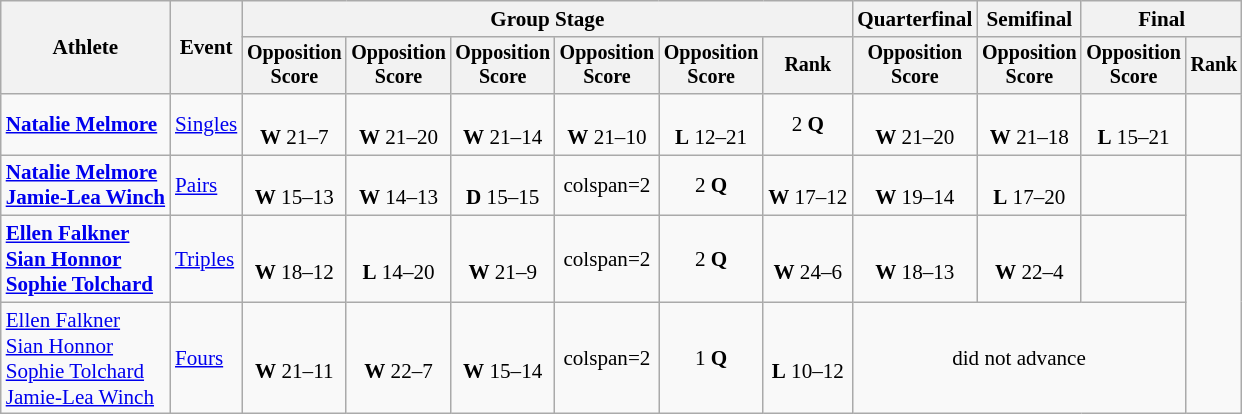<table class="wikitable" style="font-size:88%">
<tr>
<th rowspan=2>Athlete</th>
<th rowspan=2>Event</th>
<th colspan=6>Group Stage</th>
<th>Quarterfinal</th>
<th>Semifinal</th>
<th colspan=2>Final</th>
</tr>
<tr style="font-size:95%">
<th>Opposition<br>Score</th>
<th>Opposition<br>Score</th>
<th>Opposition<br>Score</th>
<th>Opposition<br>Score</th>
<th>Opposition<br>Score</th>
<th>Rank</th>
<th>Opposition<br>Score</th>
<th>Opposition<br>Score</th>
<th>Opposition<br>Score</th>
<th>Rank</th>
</tr>
<tr align=center>
<td align=left><strong><a href='#'>Natalie Melmore</a></strong></td>
<td align=left><a href='#'>Singles</a></td>
<td><br><strong>W</strong> 21–7</td>
<td><br><strong>W</strong> 21–20</td>
<td><br><strong>W</strong> 21–14</td>
<td><br><strong>W</strong> 21–10</td>
<td><br><strong>L</strong> 12–21</td>
<td>2 <strong>Q</strong></td>
<td><br><strong>W</strong> 21–20</td>
<td><br><strong>W</strong> 21–18</td>
<td><br><strong>L</strong> 15–21</td>
<td></td>
</tr>
<tr align=center>
<td align=left><strong><a href='#'>Natalie Melmore</a><br><a href='#'>Jamie-Lea Winch</a></strong></td>
<td align=left><a href='#'>Pairs</a></td>
<td><br><strong>W</strong> 15–13</td>
<td><br><strong>W</strong> 14–13</td>
<td><br><strong>D</strong> 15–15</td>
<td>colspan=2 </td>
<td>2 <strong>Q</strong></td>
<td><br><strong>W</strong> 17–12</td>
<td><br><strong>W</strong> 19–14</td>
<td><br><strong>L</strong> 17–20</td>
<td></td>
</tr>
<tr align=center>
<td align=left><strong><a href='#'>Ellen Falkner</a><br><a href='#'>Sian Honnor</a> <br><a href='#'>Sophie Tolchard</a></strong></td>
<td align=left><a href='#'>Triples</a></td>
<td><br><strong>W</strong> 18–12</td>
<td><br><strong>L</strong> 14–20</td>
<td><br><strong>W</strong> 21–9</td>
<td>colspan=2 </td>
<td>2 <strong>Q</strong></td>
<td><br><strong>W</strong> 24–6</td>
<td><br><strong>W</strong> 18–13</td>
<td><br><strong>W</strong> 22–4</td>
<td></td>
</tr>
<tr align=center>
<td align=left><a href='#'>Ellen Falkner</a><br><a href='#'>Sian Honnor</a><br><a href='#'>Sophie Tolchard</a><br><a href='#'>Jamie-Lea Winch</a></td>
<td align=left><a href='#'>Fours</a></td>
<td><br><strong>W</strong> 21–11</td>
<td><br><strong>W</strong> 22–7</td>
<td><br><strong>W</strong> 15–14</td>
<td>colspan=2 </td>
<td>1 <strong>Q</strong></td>
<td><br><strong>L</strong> 10–12</td>
<td colspan=3>did not advance</td>
</tr>
</table>
